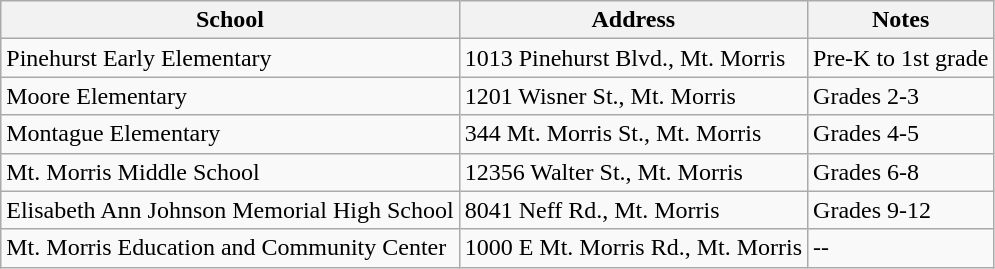<table class="wikitable">
<tr>
<th>School</th>
<th>Address</th>
<th>Notes</th>
</tr>
<tr>
<td>Pinehurst Early Elementary</td>
<td>1013 Pinehurst Blvd., Mt. Morris</td>
<td>Pre-K to 1st grade</td>
</tr>
<tr>
<td>Moore Elementary</td>
<td>1201 Wisner St., Mt. Morris</td>
<td>Grades 2-3</td>
</tr>
<tr>
<td>Montague Elementary</td>
<td>344 Mt. Morris St., Mt. Morris</td>
<td>Grades 4-5</td>
</tr>
<tr>
<td>Mt. Morris Middle School</td>
<td>12356 Walter St., Mt. Morris</td>
<td>Grades 6-8</td>
</tr>
<tr>
<td>Elisabeth Ann Johnson Memorial High School</td>
<td>8041 Neff Rd., Mt. Morris</td>
<td>Grades 9-12</td>
</tr>
<tr>
<td>Mt. Morris Education and Community Center</td>
<td>1000 E Mt. Morris Rd., Mt. Morris</td>
<td>--</td>
</tr>
</table>
